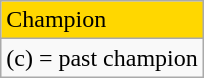<table class="wikitable">
<tr style="background:gold">
<td>Champion</td>
</tr>
<tr>
<td>(c) = past champion</td>
</tr>
</table>
